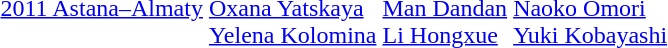<table>
<tr>
<td><a href='#'>2011 Astana–Almaty</a></td>
<td><br><a href='#'>Oxana Yatskaya</a><br><a href='#'>Yelena Kolomina</a></td>
<td><br><a href='#'>Man Dandan</a><br><a href='#'>Li Hongxue</a></td>
<td><br><a href='#'>Naoko Omori</a><br><a href='#'>Yuki Kobayashi</a></td>
</tr>
</table>
